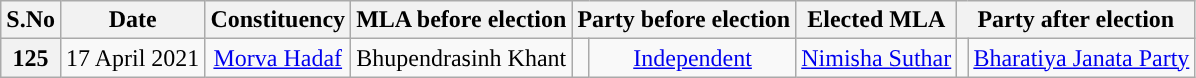<table class="wikitable sortable" style="text-align:center;">
<tr>
<th>S.No</th>
<th>Date</th>
<th>Constituency</th>
<th>MLA before election</th>
<th colspan="2">Party before election</th>
<th>Elected MLA</th>
<th colspan="2">Party after election</th>
</tr>
<tr>
<th>125</th>
<td>17 April 2021</td>
<td><a href='#'>Morva Hadaf</a></td>
<td>Bhupendrasinh Khant</td>
<td></td>
<td><a href='#'>Independent</a></td>
<td><a href='#'>Nimisha Suthar</a></td>
<td></td>
<td><a href='#'>Bharatiya Janata Party</a></td>
</tr>
</table>
